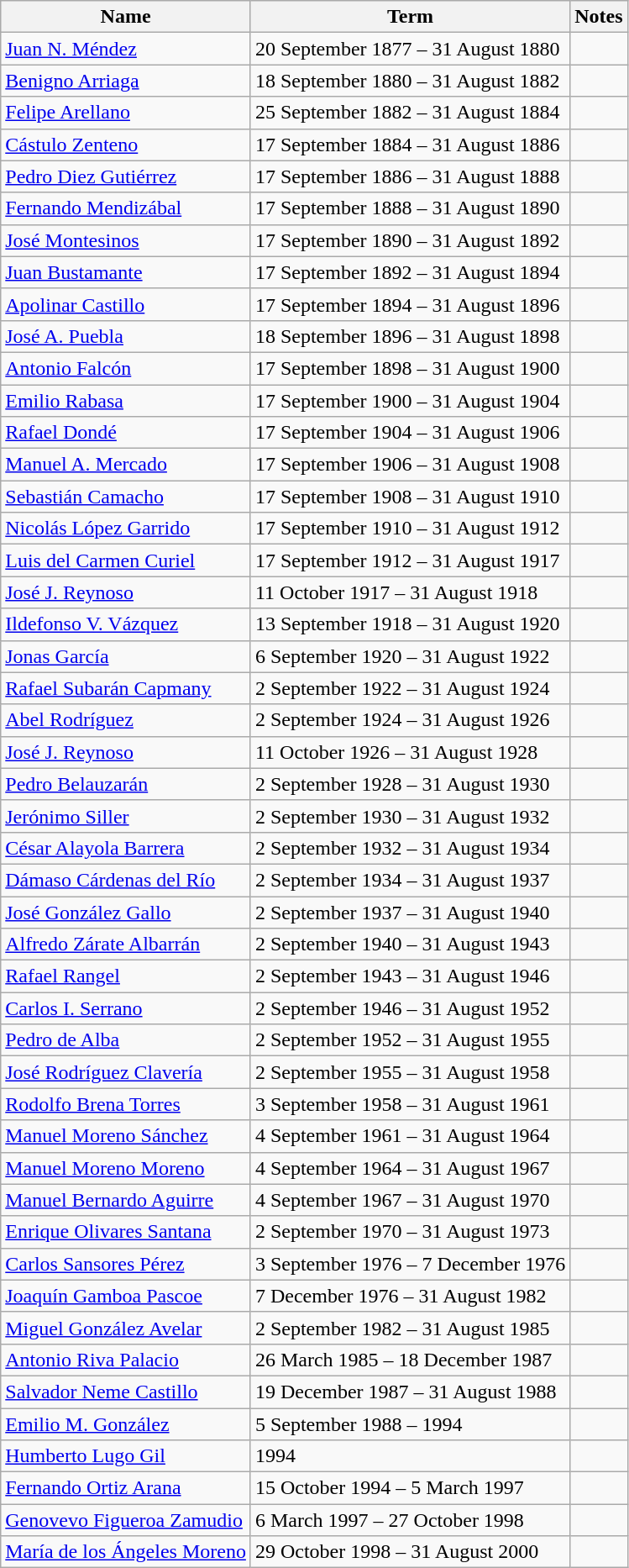<table class="wikitable">
<tr>
<th>Name</th>
<th>Term</th>
<th>Notes</th>
</tr>
<tr>
<td><a href='#'>Juan N. Méndez</a></td>
<td>20 September 1877 – 31 August 1880</td>
<td></td>
</tr>
<tr>
<td><a href='#'>Benigno Arriaga</a></td>
<td>18 September 1880 – 31 August 1882</td>
<td></td>
</tr>
<tr>
<td><a href='#'>Felipe Arellano</a></td>
<td>25 September 1882 – 31 August 1884</td>
<td></td>
</tr>
<tr>
<td><a href='#'>Cástulo Zenteno</a></td>
<td>17 September 1884 – 31 August 1886</td>
<td></td>
</tr>
<tr>
<td><a href='#'>Pedro Diez Gutiérrez</a></td>
<td>17 September 1886 – 31 August 1888</td>
<td></td>
</tr>
<tr>
<td><a href='#'>Fernando Mendizábal</a></td>
<td>17 September 1888 – 31 August 1890</td>
<td></td>
</tr>
<tr>
<td><a href='#'>José Montesinos</a></td>
<td>17 September 1890 – 31 August 1892</td>
<td></td>
</tr>
<tr>
<td><a href='#'>Juan Bustamante</a></td>
<td>17 September 1892 – 31 August 1894</td>
<td></td>
</tr>
<tr>
<td><a href='#'>Apolinar Castillo</a></td>
<td>17 September 1894 – 31 August 1896</td>
<td></td>
</tr>
<tr>
<td><a href='#'>José A. Puebla</a></td>
<td>18 September 1896 – 31 August 1898</td>
<td></td>
</tr>
<tr>
<td><a href='#'>Antonio Falcón</a></td>
<td>17 September 1898 – 31 August 1900</td>
<td></td>
</tr>
<tr>
<td><a href='#'>Emilio Rabasa</a></td>
<td>17 September 1900 – 31 August 1904</td>
<td></td>
</tr>
<tr>
<td><a href='#'>Rafael Dondé</a></td>
<td>17 September 1904 – 31 August 1906</td>
<td></td>
</tr>
<tr>
<td><a href='#'>Manuel A. Mercado</a></td>
<td>17 September 1906 – 31 August 1908</td>
<td></td>
</tr>
<tr>
<td><a href='#'>Sebastián Camacho</a></td>
<td>17 September 1908 – 31 August 1910</td>
<td></td>
</tr>
<tr>
<td><a href='#'>Nicolás López Garrido</a></td>
<td>17 September 1910 – 31 August 1912</td>
<td></td>
</tr>
<tr>
<td><a href='#'>Luis del Carmen Curiel</a></td>
<td>17 September 1912 – 31 August 1917</td>
<td></td>
</tr>
<tr>
<td><a href='#'>José J. Reynoso</a></td>
<td>11 October 1917 – 31 August 1918</td>
<td></td>
</tr>
<tr>
<td><a href='#'>Ildefonso V. Vázquez</a></td>
<td>13 September 1918 – 31 August 1920</td>
<td></td>
</tr>
<tr>
<td><a href='#'>Jonas García</a></td>
<td>6 September 1920 – 31 August 1922</td>
<td></td>
</tr>
<tr>
<td><a href='#'>Rafael Subarán Capmany</a></td>
<td>2 September 1922 – 31 August 1924</td>
<td></td>
</tr>
<tr>
<td><a href='#'>Abel Rodríguez</a></td>
<td>2 September 1924 – 31 August 1926</td>
<td></td>
</tr>
<tr>
<td><a href='#'>José J. Reynoso</a></td>
<td>11 October 1926 – 31 August 1928</td>
<td></td>
</tr>
<tr>
<td><a href='#'>Pedro Belauzarán</a></td>
<td>2 September 1928 – 31 August 1930</td>
<td></td>
</tr>
<tr>
<td><a href='#'>Jerónimo Siller</a></td>
<td>2 September 1930 – 31 August 1932</td>
<td></td>
</tr>
<tr>
<td><a href='#'>César Alayola Barrera</a></td>
<td>2 September 1932 – 31 August 1934</td>
<td></td>
</tr>
<tr>
<td><a href='#'>Dámaso Cárdenas del Río</a></td>
<td>2 September 1934 – 31 August 1937</td>
<td></td>
</tr>
<tr>
<td><a href='#'>José González Gallo</a></td>
<td>2 September 1937 – 31 August 1940</td>
<td></td>
</tr>
<tr>
<td><a href='#'>Alfredo Zárate Albarrán</a></td>
<td>2 September 1940 – 31 August 1943</td>
<td></td>
</tr>
<tr>
<td><a href='#'>Rafael Rangel</a></td>
<td>2 September 1943 – 31 August 1946</td>
<td></td>
</tr>
<tr>
<td><a href='#'>Carlos I. Serrano</a></td>
<td>2 September 1946 – 31 August 1952</td>
<td></td>
</tr>
<tr>
<td><a href='#'>Pedro de Alba</a></td>
<td>2 September 1952 – 31 August 1955</td>
<td></td>
</tr>
<tr>
<td><a href='#'>José Rodríguez Clavería</a></td>
<td>2 September 1955 – 31 August 1958</td>
<td></td>
</tr>
<tr>
<td><a href='#'>Rodolfo Brena Torres</a></td>
<td>3 September 1958 – 31 August 1961</td>
<td></td>
</tr>
<tr>
<td><a href='#'>Manuel Moreno Sánchez</a></td>
<td>4 September 1961 – 31 August 1964</td>
<td></td>
</tr>
<tr>
<td><a href='#'>Manuel Moreno Moreno</a></td>
<td>4 September 1964 – 31 August 1967</td>
<td></td>
</tr>
<tr>
<td><a href='#'>Manuel Bernardo Aguirre</a></td>
<td>4 September 1967 – 31 August 1970</td>
<td></td>
</tr>
<tr>
<td><a href='#'>Enrique Olivares Santana</a></td>
<td>2 September 1970 – 31 August 1973</td>
<td></td>
</tr>
<tr>
<td><a href='#'>Carlos Sansores Pérez</a></td>
<td>3 September 1976 – 7 December 1976</td>
<td></td>
</tr>
<tr>
<td><a href='#'>Joaquín Gamboa Pascoe</a></td>
<td>7 December 1976 – 31 August 1982</td>
<td></td>
</tr>
<tr>
<td><a href='#'>Miguel González Avelar</a></td>
<td>2 September 1982 – 31 August 1985</td>
<td></td>
</tr>
<tr>
<td><a href='#'>Antonio Riva Palacio</a></td>
<td>26 March 1985 – 18 December 1987</td>
<td></td>
</tr>
<tr>
<td><a href='#'>Salvador Neme Castillo</a></td>
<td>19 December 1987 – 31 August 1988</td>
<td></td>
</tr>
<tr>
<td><a href='#'>Emilio M. González</a></td>
<td>5 September 1988 – 1994</td>
<td></td>
</tr>
<tr>
<td><a href='#'>Humberto Lugo Gil</a></td>
<td>1994</td>
<td></td>
</tr>
<tr>
<td><a href='#'>Fernando Ortiz Arana</a></td>
<td>15 October 1994 – 5 March 1997</td>
<td></td>
</tr>
<tr>
<td><a href='#'>Genovevo Figueroa Zamudio</a></td>
<td>6 March 1997 – 27 October 1998</td>
<td></td>
</tr>
<tr>
<td><a href='#'>María de los Ángeles Moreno</a></td>
<td>29 October 1998 – 31 August 2000</td>
<td></td>
</tr>
</table>
